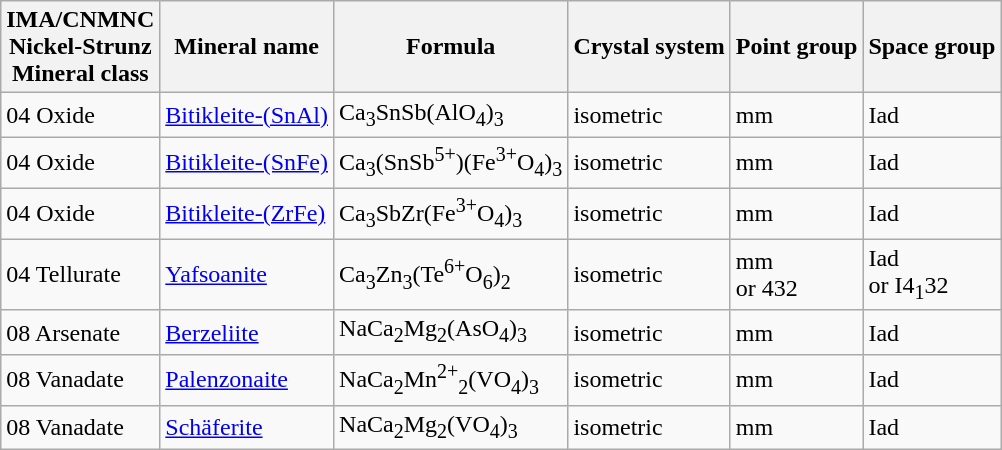<table class="wikitable">
<tr>
<th>IMA/CNMNC <br>Nickel-Strunz <br>Mineral class</th>
<th>Mineral name</th>
<th>Formula</th>
<th>Crystal system</th>
<th>Point group</th>
<th>Space group</th>
</tr>
<tr>
<td>04 Oxide</td>
<td><a href='#'>Bitikleite-(SnAl)</a></td>
<td>Ca<sub>3</sub>SnSb(AlO<sub>4</sub>)<sub>3</sub></td>
<td>isometric</td>
<td>mm</td>
<td>Iad</td>
</tr>
<tr>
<td>04 Oxide</td>
<td><a href='#'>Bitikleite-(SnFe)</a></td>
<td>Ca<sub>3</sub>(SnSb<sup>5+</sup>)(Fe<sup>3+</sup>O<sub>4</sub>)<sub>3</sub></td>
<td>isometric</td>
<td>mm</td>
<td>Iad</td>
</tr>
<tr>
<td>04 Oxide</td>
<td><a href='#'>Bitikleite-(ZrFe)</a></td>
<td>Ca<sub>3</sub>SbZr(Fe<sup>3+</sup>O<sub>4</sub>)<sub>3</sub></td>
<td>isometric</td>
<td>mm</td>
<td>Iad</td>
</tr>
<tr>
<td>04 Tellurate</td>
<td><a href='#'>Yafsoanite</a></td>
<td>Ca<sub>3</sub>Zn<sub>3</sub>(Te<sup>6+</sup>O<sub>6</sub>)<sub>2</sub></td>
<td>isometric</td>
<td>mm <br>or 432</td>
<td>Iad <br> or I4<sub>1</sub>32</td>
</tr>
<tr>
<td>08 Arsenate</td>
<td><a href='#'>Berzeliite</a></td>
<td>NaCa<sub>2</sub>Mg<sub>2</sub>(AsO<sub>4</sub>)<sub>3</sub></td>
<td>isometric</td>
<td>mm</td>
<td>Iad</td>
</tr>
<tr>
<td>08 Vanadate</td>
<td><a href='#'>Palenzonaite</a></td>
<td>NaCa<sub>2</sub>Mn<sup>2+</sup><sub>2</sub>(VO<sub>4</sub>)<sub>3</sub></td>
<td>isometric</td>
<td>mm</td>
<td>Iad</td>
</tr>
<tr>
<td>08 Vanadate</td>
<td><a href='#'>Schäferite</a></td>
<td>NaCa<sub>2</sub>Mg<sub>2</sub>(VO<sub>4</sub>)<sub>3</sub></td>
<td>isometric</td>
<td>mm</td>
<td>Iad</td>
</tr>
</table>
